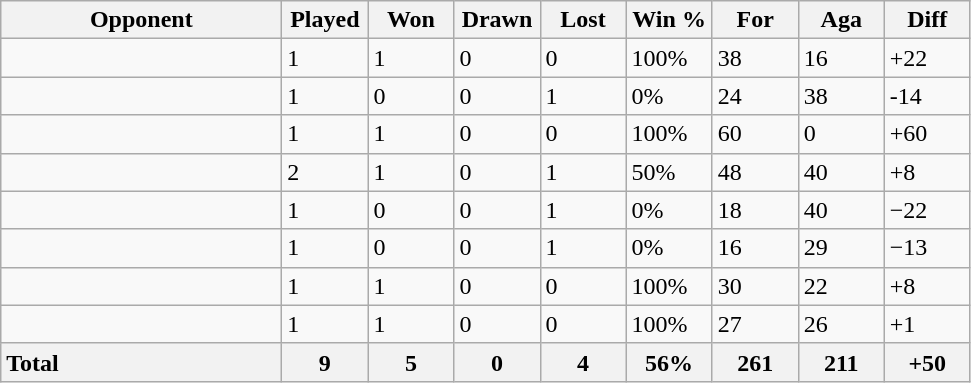<table class="wikitable sortable" style="font-size:100%">
<tr>
<th style="width:180px;">Opponent</th>
<th style="width:50px;">Played</th>
<th style="width:50px;">Won</th>
<th style="width:50px;">Drawn</th>
<th style="width:50px;">Lost</th>
<th style="width:50px;">Win %</th>
<th style="width:50px;">For</th>
<th style="width:50px;">Aga</th>
<th style="width:50px;">Diff</th>
</tr>
<tr>
<td style="text-align:left;"></td>
<td>1</td>
<td>1</td>
<td>0</td>
<td>0</td>
<td>100%</td>
<td>38</td>
<td>16</td>
<td>+22</td>
</tr>
<tr>
<td style="text-align:left;"></td>
<td>1</td>
<td>0</td>
<td>0</td>
<td>1</td>
<td>0%</td>
<td>24</td>
<td>38</td>
<td>-14</td>
</tr>
<tr>
<td style="text-align:left;"></td>
<td>1</td>
<td>1</td>
<td>0</td>
<td>0</td>
<td>100%</td>
<td>60</td>
<td>0</td>
<td>+60</td>
</tr>
<tr>
<td style="text-align:left;"></td>
<td>2</td>
<td>1</td>
<td>0</td>
<td>1</td>
<td>50%</td>
<td>48</td>
<td>40</td>
<td>+8</td>
</tr>
<tr>
<td style="text-align:left;"></td>
<td>1</td>
<td>0</td>
<td>0</td>
<td>1</td>
<td>0%</td>
<td>18</td>
<td>40</td>
<td>−22</td>
</tr>
<tr>
<td style="text-align:left;"></td>
<td>1</td>
<td>0</td>
<td>0</td>
<td>1</td>
<td>0%</td>
<td>16</td>
<td>29</td>
<td>−13</td>
</tr>
<tr>
<td style="text-align:left;"></td>
<td>1</td>
<td>1</td>
<td>0</td>
<td>0</td>
<td>100%</td>
<td>30</td>
<td>22</td>
<td>+8</td>
</tr>
<tr>
<td style="text-align:left;"></td>
<td>1</td>
<td>1</td>
<td>0</td>
<td>0</td>
<td>100%</td>
<td>27</td>
<td>26</td>
<td>+1</td>
</tr>
<tr>
<th style="text-align:left;"><strong>Total</strong></th>
<th>9</th>
<th><strong>5</strong></th>
<th><strong>0</strong></th>
<th>4</th>
<th><strong>56%</strong></th>
<th>261</th>
<th>211</th>
<th>+50</th>
</tr>
</table>
